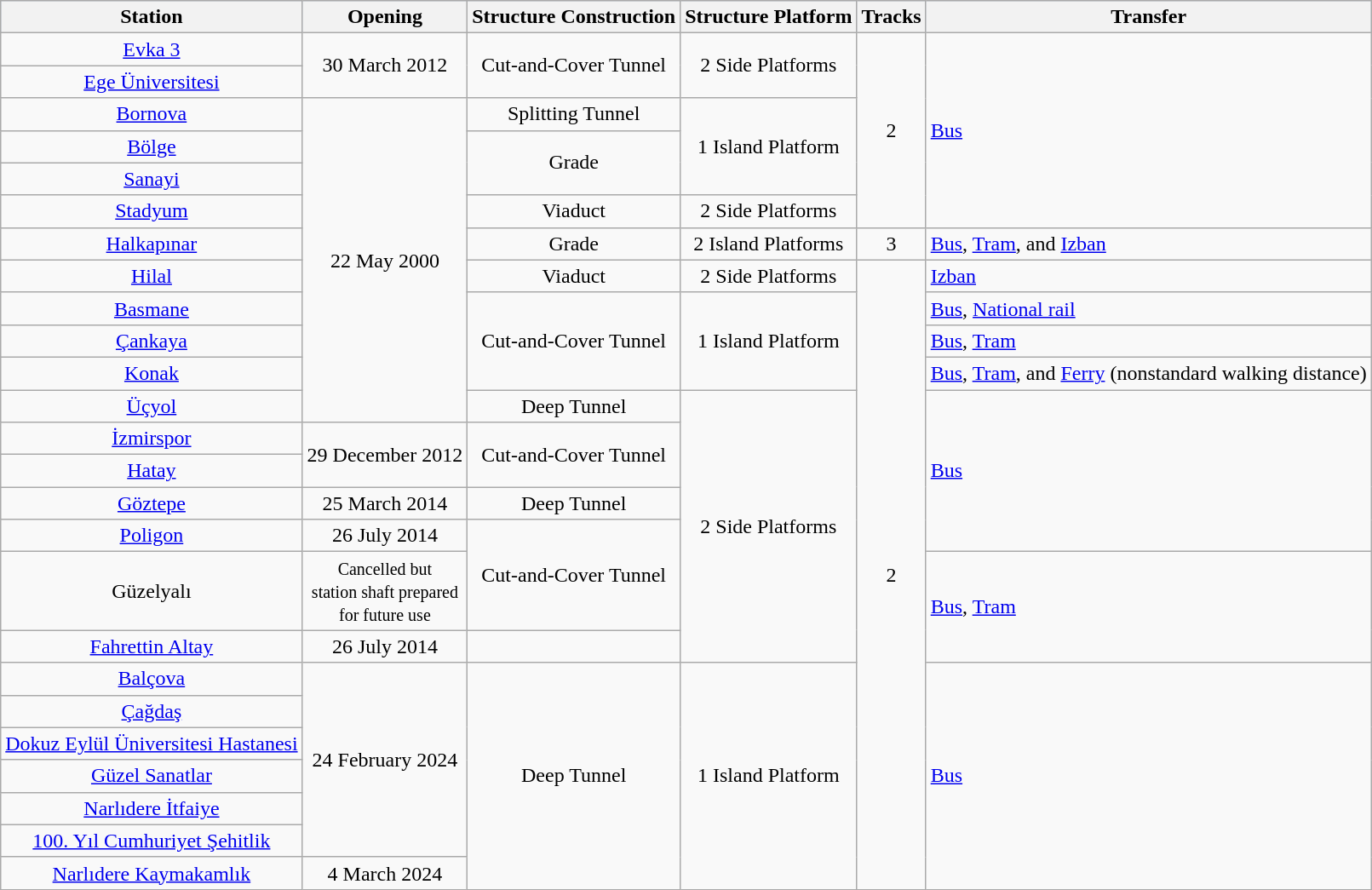<table class="wikitable" align="center">
<tr bgcolor=#CADCFB>
<th>Station</th>
<th>Opening</th>
<th>Structure Construction</th>
<th>Structure Platform</th>
<th>Tracks</th>
<th>Transfer</th>
</tr>
<tr>
<td align="center"><a href='#'>Evka 3</a></td>
<td rowspan="2" align="center">30 March 2012</td>
<td rowspan="2" align="center">Cut-and-Cover Tunnel</td>
<td rowspan="2" align="center">2 Side Platforms</td>
<td rowspan="6" align="center">2</td>
<td rowspan="6"><a href='#'>Bus</a></td>
</tr>
<tr>
<td align="center"><a href='#'>Ege Üniversitesi</a></td>
</tr>
<tr>
<td align="center"><a href='#'>Bornova</a></td>
<td rowspan="10" align="center">22 May 2000</td>
<td align="center">Splitting Tunnel</td>
<td rowspan="3" align="center">1 Island Platform</td>
</tr>
<tr>
<td align="center"><a href='#'>Bölge</a></td>
<td rowspan="2" align="center">Grade</td>
</tr>
<tr>
<td align="center"><a href='#'>Sanayi</a></td>
</tr>
<tr>
<td align="center"><a href='#'>Stadyum</a></td>
<td align="center">Viaduct</td>
<td align="center">2 Side Platforms</td>
</tr>
<tr>
<td align="center"><a href='#'>Halkapınar</a></td>
<td align="center">Grade</td>
<td align="center">2 Island Platforms</td>
<td align="center">3</td>
<td><a href='#'>Bus</a>, <a href='#'>Tram</a>, and <a href='#'>Izban</a></td>
</tr>
<tr>
<td align="center"><a href='#'>Hilal</a></td>
<td align="center">Viaduct</td>
<td align="center">2 Side Platforms</td>
<td rowspan="18" align="center">2</td>
<td><a href='#'>Izban</a></td>
</tr>
<tr>
<td align="center"><a href='#'>Basmane</a></td>
<td rowspan="3" align="center">Cut-and-Cover Tunnel</td>
<td rowspan="3" align="center">1 Island Platform</td>
<td><a href='#'>Bus</a>, <a href='#'>National rail</a></td>
</tr>
<tr>
<td align="center"><a href='#'>Çankaya</a></td>
<td><a href='#'>Bus</a>, <a href='#'>Tram</a></td>
</tr>
<tr>
<td align="center"><a href='#'>Konak</a></td>
<td><a href='#'>Bus</a>, <a href='#'>Tram</a>, and <a href='#'>Ferry</a> (nonstandard walking distance)</td>
</tr>
<tr>
<td align="center"><a href='#'>Üçyol</a></td>
<td align="center">Deep Tunnel</td>
<td rowspan="7" align="center">2 Side Platforms</td>
<td rowspan="5"><a href='#'>Bus</a></td>
</tr>
<tr>
<td align="center"><a href='#'>İzmirspor</a></td>
<td rowspan="2" align="center">29 December 2012</td>
<td rowspan="2" align="center">Cut-and-Cover Tunnel</td>
</tr>
<tr>
<td align="center"><a href='#'>Hatay</a></td>
</tr>
<tr>
<td align="center"><a href='#'>Göztepe</a></td>
<td align="center">25 March 2014</td>
<td align="center">Deep Tunnel</td>
</tr>
<tr>
<td align="center"><a href='#'>Poligon</a></td>
<td align="center">26 July 2014</td>
<td rowspan="2" align="center">Cut-and-Cover Tunnel</td>
</tr>
<tr>
<td align="center">Güzelyalı</td>
<td align="center"><small>Cancelled but <br>station shaft prepared<br> for future use</small></td>
<td rowspan="2"><a href='#'>Bus</a>, <a href='#'>Tram</a></td>
</tr>
<tr>
<td align="center"><a href='#'>Fahrettin Altay</a></td>
<td align="center">26 July 2014</td>
</tr>
<tr>
<td align="center"><a href='#'>Balçova</a></td>
<td rowspan="6" align="center">24 February 2024</td>
<td rowspan="7" align="center">Deep Tunnel</td>
<td rowspan="7" align="center">1 Island Platform</td>
<td rowspan="7"><a href='#'>Bus</a></td>
</tr>
<tr>
<td align="center"><a href='#'>Çağdaş</a></td>
</tr>
<tr>
<td align="center"><a href='#'>Dokuz Eylül Üniversitesi Hastanesi</a></td>
</tr>
<tr>
<td align="center"><a href='#'>Güzel Sanatlar</a></td>
</tr>
<tr>
<td align="center"><a href='#'>Narlıdere İtfaiye</a></td>
</tr>
<tr>
<td align="center"><a href='#'>100. Yıl Cumhuriyet Şehitlik</a></td>
</tr>
<tr>
<td align="center"><a href='#'>Narlıdere Kaymakamlık</a></td>
<td align="center">4 March 2024</td>
</tr>
</table>
